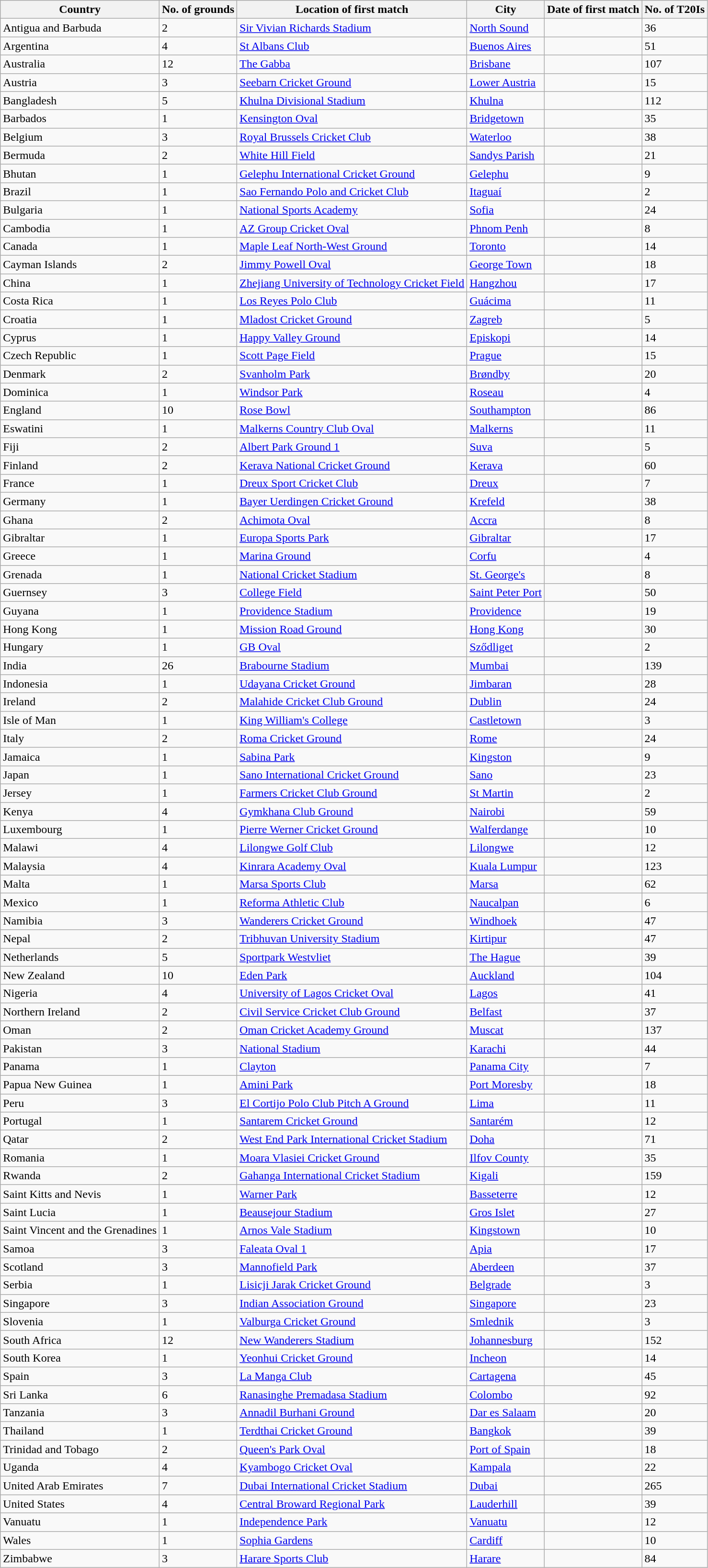<table class="wikitable sortable" style="text-align:centre">
<tr>
<th>Country</th>
<th>No. of grounds</th>
<th>Location of first match</th>
<th>City</th>
<th>Date of first match</th>
<th>No. of T20Is</th>
</tr>
<tr>
<td> Antigua and Barbuda</td>
<td>2</td>
<td><a href='#'>Sir Vivian Richards Stadium</a></td>
<td><a href='#'>North Sound</a></td>
<td></td>
<td>36</td>
</tr>
<tr>
<td> Argentina</td>
<td>4</td>
<td><a href='#'>St Albans Club</a></td>
<td><a href='#'>Buenos Aires</a></td>
<td></td>
<td>51</td>
</tr>
<tr>
<td> Australia</td>
<td>12</td>
<td><a href='#'>The Gabba</a></td>
<td><a href='#'>Brisbane</a></td>
<td></td>
<td>107</td>
</tr>
<tr>
<td> Austria</td>
<td>3</td>
<td><a href='#'>Seebarn Cricket Ground</a></td>
<td><a href='#'>Lower Austria</a></td>
<td></td>
<td>15</td>
</tr>
<tr>
<td> Bangladesh</td>
<td>5</td>
<td><a href='#'>Khulna Divisional Stadium</a></td>
<td><a href='#'>Khulna</a></td>
<td></td>
<td>112</td>
</tr>
<tr>
<td> Barbados</td>
<td>1</td>
<td><a href='#'>Kensington Oval</a></td>
<td><a href='#'>Bridgetown</a></td>
<td></td>
<td>35</td>
</tr>
<tr>
<td> Belgium</td>
<td>3</td>
<td><a href='#'>Royal Brussels Cricket Club</a></td>
<td><a href='#'>Waterloo</a></td>
<td></td>
<td>38</td>
</tr>
<tr>
<td> Bermuda</td>
<td>2</td>
<td><a href='#'>White Hill Field</a></td>
<td><a href='#'>Sandys Parish</a></td>
<td></td>
<td>21</td>
</tr>
<tr>
<td> Bhutan</td>
<td>1</td>
<td><a href='#'>Gelephu International Cricket Ground</a></td>
<td><a href='#'>Gelephu</a></td>
<td></td>
<td>9</td>
</tr>
<tr>
<td> Brazil</td>
<td>1</td>
<td><a href='#'>Sao Fernando Polo and Cricket Club</a></td>
<td><a href='#'>Itaguaí</a></td>
<td></td>
<td>2</td>
</tr>
<tr>
<td> Bulgaria</td>
<td>1</td>
<td><a href='#'>National Sports Academy</a></td>
<td><a href='#'>Sofia</a></td>
<td></td>
<td>24</td>
</tr>
<tr>
<td> Cambodia</td>
<td>1</td>
<td><a href='#'>AZ Group Cricket Oval</a></td>
<td><a href='#'>Phnom Penh</a></td>
<td></td>
<td>8</td>
</tr>
<tr>
<td> Canada</td>
<td>1</td>
<td><a href='#'>Maple Leaf North-West Ground</a></td>
<td><a href='#'>Toronto</a></td>
<td></td>
<td>14</td>
</tr>
<tr>
<td> Cayman Islands</td>
<td>2</td>
<td><a href='#'>Jimmy Powell Oval</a></td>
<td><a href='#'>George Town</a></td>
<td></td>
<td>18</td>
</tr>
<tr>
<td> China</td>
<td>1</td>
<td><a href='#'>Zhejiang University of Technology Cricket Field</a></td>
<td><a href='#'>Hangzhou</a></td>
<td></td>
<td>17</td>
</tr>
<tr>
<td> Costa Rica</td>
<td>1</td>
<td><a href='#'>Los Reyes Polo Club</a></td>
<td><a href='#'>Guácima</a></td>
<td></td>
<td>11</td>
</tr>
<tr>
<td> Croatia</td>
<td>1</td>
<td><a href='#'>Mladost Cricket Ground</a></td>
<td><a href='#'>Zagreb</a></td>
<td></td>
<td>5</td>
</tr>
<tr>
<td> Cyprus</td>
<td>1</td>
<td><a href='#'>Happy Valley Ground</a></td>
<td><a href='#'>Episkopi</a></td>
<td></td>
<td>14</td>
</tr>
<tr>
<td> Czech Republic</td>
<td>1</td>
<td><a href='#'>Scott Page Field</a></td>
<td><a href='#'>Prague</a></td>
<td></td>
<td>15</td>
</tr>
<tr>
<td> Denmark</td>
<td>2</td>
<td><a href='#'>Svanholm Park</a></td>
<td><a href='#'>Brøndby</a></td>
<td></td>
<td>20</td>
</tr>
<tr>
<td> Dominica</td>
<td>1</td>
<td><a href='#'>Windsor Park</a></td>
<td><a href='#'>Roseau</a></td>
<td></td>
<td>4</td>
</tr>
<tr>
<td> England</td>
<td>10</td>
<td><a href='#'>Rose Bowl</a></td>
<td><a href='#'>Southampton</a></td>
<td></td>
<td>86</td>
</tr>
<tr>
<td> Eswatini</td>
<td>1</td>
<td><a href='#'>Malkerns Country Club Oval</a></td>
<td><a href='#'>Malkerns</a></td>
<td></td>
<td>11</td>
</tr>
<tr>
<td> Fiji</td>
<td>2</td>
<td><a href='#'>Albert Park Ground 1</a></td>
<td><a href='#'>Suva</a></td>
<td></td>
<td>5</td>
</tr>
<tr>
<td> Finland</td>
<td>2</td>
<td><a href='#'>Kerava National Cricket Ground</a></td>
<td><a href='#'>Kerava</a></td>
<td></td>
<td>60</td>
</tr>
<tr>
<td> France</td>
<td>1</td>
<td><a href='#'>Dreux Sport Cricket Club</a></td>
<td><a href='#'>Dreux</a></td>
<td></td>
<td>7</td>
</tr>
<tr>
<td> Germany</td>
<td>1</td>
<td><a href='#'>Bayer Uerdingen Cricket Ground</a></td>
<td><a href='#'>Krefeld</a></td>
<td></td>
<td>38</td>
</tr>
<tr>
<td> Ghana</td>
<td>2</td>
<td><a href='#'>Achimota Oval</a></td>
<td><a href='#'>Accra</a></td>
<td></td>
<td>8</td>
</tr>
<tr>
<td> Gibraltar</td>
<td>1</td>
<td><a href='#'>Europa Sports Park</a></td>
<td><a href='#'>Gibraltar</a></td>
<td></td>
<td>17</td>
</tr>
<tr>
<td> Greece</td>
<td>1</td>
<td><a href='#'>Marina Ground</a></td>
<td><a href='#'>Corfu</a></td>
<td></td>
<td>4</td>
</tr>
<tr>
<td> Grenada</td>
<td>1</td>
<td><a href='#'>National Cricket Stadium</a></td>
<td><a href='#'>St. George's</a></td>
<td></td>
<td>8</td>
</tr>
<tr>
<td> Guernsey</td>
<td>3</td>
<td><a href='#'>College Field</a></td>
<td><a href='#'>Saint Peter Port</a></td>
<td></td>
<td>50</td>
</tr>
<tr>
<td> Guyana</td>
<td>1</td>
<td><a href='#'>Providence Stadium</a></td>
<td><a href='#'>Providence</a></td>
<td></td>
<td>19</td>
</tr>
<tr>
<td> Hong Kong</td>
<td>1</td>
<td><a href='#'>Mission Road Ground</a></td>
<td><a href='#'>Hong Kong</a></td>
<td></td>
<td>30</td>
</tr>
<tr>
<td> Hungary</td>
<td>1</td>
<td><a href='#'>GB Oval</a></td>
<td><a href='#'>Sződliget</a></td>
<td></td>
<td>2</td>
</tr>
<tr>
<td> India</td>
<td>26</td>
<td><a href='#'>Brabourne Stadium</a></td>
<td><a href='#'>Mumbai</a></td>
<td></td>
<td>139</td>
</tr>
<tr>
<td> Indonesia</td>
<td>1</td>
<td><a href='#'>Udayana Cricket Ground</a></td>
<td><a href='#'>Jimbaran</a></td>
<td></td>
<td>28</td>
</tr>
<tr>
<td> Ireland</td>
<td>2</td>
<td><a href='#'>Malahide Cricket Club Ground</a></td>
<td><a href='#'>Dublin</a></td>
<td></td>
<td>24</td>
</tr>
<tr>
<td> Isle of Man</td>
<td>1</td>
<td><a href='#'>King William's College</a></td>
<td><a href='#'>Castletown</a></td>
<td></td>
<td>3</td>
</tr>
<tr>
<td> Italy</td>
<td>2</td>
<td><a href='#'>Roma Cricket Ground</a></td>
<td><a href='#'>Rome</a></td>
<td></td>
<td>24</td>
</tr>
<tr>
<td> Jamaica</td>
<td>1</td>
<td><a href='#'>Sabina Park</a></td>
<td><a href='#'>Kingston</a></td>
<td></td>
<td>9</td>
</tr>
<tr>
<td> Japan</td>
<td>1</td>
<td><a href='#'>Sano International Cricket Ground</a></td>
<td><a href='#'>Sano</a></td>
<td></td>
<td>23</td>
</tr>
<tr>
<td> Jersey</td>
<td>1</td>
<td><a href='#'>Farmers Cricket Club Ground</a></td>
<td><a href='#'>St Martin</a></td>
<td></td>
<td>2</td>
</tr>
<tr>
<td> Kenya</td>
<td>4</td>
<td><a href='#'>Gymkhana Club Ground</a></td>
<td><a href='#'>Nairobi</a></td>
<td></td>
<td>59</td>
</tr>
<tr>
<td> Luxembourg</td>
<td>1</td>
<td><a href='#'>Pierre Werner Cricket Ground</a></td>
<td><a href='#'>Walferdange</a></td>
<td></td>
<td>10</td>
</tr>
<tr>
<td> Malawi</td>
<td>4</td>
<td><a href='#'>Lilongwe Golf Club</a></td>
<td><a href='#'>Lilongwe</a></td>
<td></td>
<td>12</td>
</tr>
<tr>
<td> Malaysia</td>
<td>4</td>
<td><a href='#'>Kinrara Academy Oval</a></td>
<td><a href='#'>Kuala Lumpur</a></td>
<td></td>
<td>123</td>
</tr>
<tr>
<td> Malta</td>
<td>1</td>
<td><a href='#'>Marsa Sports Club</a></td>
<td><a href='#'>Marsa</a></td>
<td></td>
<td>62</td>
</tr>
<tr>
<td> Mexico</td>
<td>1</td>
<td><a href='#'>Reforma Athletic Club</a></td>
<td><a href='#'>Naucalpan</a></td>
<td></td>
<td>6</td>
</tr>
<tr>
<td> Namibia</td>
<td>3</td>
<td><a href='#'>Wanderers Cricket Ground</a></td>
<td><a href='#'>Windhoek</a></td>
<td></td>
<td>47</td>
</tr>
<tr>
<td> Nepal</td>
<td>2</td>
<td><a href='#'>Tribhuvan University Stadium</a></td>
<td><a href='#'>Kirtipur</a></td>
<td></td>
<td>47</td>
</tr>
<tr>
<td> Netherlands</td>
<td>5</td>
<td><a href='#'>Sportpark Westvliet</a></td>
<td><a href='#'>The Hague</a></td>
<td></td>
<td>39</td>
</tr>
<tr>
<td> New Zealand</td>
<td>10</td>
<td><a href='#'>Eden Park</a></td>
<td><a href='#'>Auckland</a></td>
<td></td>
<td>104</td>
</tr>
<tr>
<td> Nigeria</td>
<td>4</td>
<td><a href='#'>University of Lagos Cricket Oval</a></td>
<td><a href='#'>Lagos</a></td>
<td></td>
<td>41</td>
</tr>
<tr>
<td> Northern Ireland</td>
<td>2</td>
<td><a href='#'>Civil Service Cricket Club Ground</a></td>
<td><a href='#'>Belfast</a></td>
<td></td>
<td>37</td>
</tr>
<tr>
<td> Oman</td>
<td>2</td>
<td><a href='#'>Oman Cricket Academy Ground</a></td>
<td><a href='#'>Muscat</a></td>
<td></td>
<td>137</td>
</tr>
<tr>
<td> Pakistan</td>
<td>3</td>
<td><a href='#'>National Stadium</a></td>
<td><a href='#'>Karachi</a></td>
<td></td>
<td>44</td>
</tr>
<tr>
<td> Panama</td>
<td>1</td>
<td><a href='#'>Clayton</a></td>
<td><a href='#'>Panama City</a></td>
<td></td>
<td>7</td>
</tr>
<tr>
<td> Papua New Guinea</td>
<td>1</td>
<td><a href='#'>Amini Park</a></td>
<td><a href='#'>Port Moresby</a></td>
<td></td>
<td>18</td>
</tr>
<tr>
<td> Peru</td>
<td>3</td>
<td><a href='#'>El Cortijo Polo Club Pitch A Ground</a></td>
<td><a href='#'>Lima</a></td>
<td></td>
<td>11</td>
</tr>
<tr>
<td> Portugal</td>
<td>1</td>
<td><a href='#'>Santarem Cricket Ground</a></td>
<td><a href='#'>Santarém</a></td>
<td></td>
<td>12</td>
</tr>
<tr>
<td> Qatar</td>
<td>2</td>
<td><a href='#'>West End Park International Cricket Stadium</a></td>
<td><a href='#'>Doha</a></td>
<td></td>
<td>71</td>
</tr>
<tr>
<td> Romania</td>
<td>1</td>
<td><a href='#'>Moara Vlasiei Cricket Ground</a></td>
<td><a href='#'>Ilfov County</a></td>
<td></td>
<td>35</td>
</tr>
<tr>
<td> Rwanda</td>
<td>2</td>
<td><a href='#'>Gahanga International Cricket Stadium</a></td>
<td><a href='#'>Kigali</a></td>
<td></td>
<td>159</td>
</tr>
<tr>
<td> Saint Kitts and Nevis</td>
<td>1</td>
<td><a href='#'>Warner Park</a></td>
<td><a href='#'>Basseterre</a></td>
<td></td>
<td>12</td>
</tr>
<tr>
<td> Saint Lucia</td>
<td>1</td>
<td><a href='#'>Beausejour Stadium</a></td>
<td><a href='#'>Gros Islet</a></td>
<td></td>
<td>27</td>
</tr>
<tr>
<td> Saint Vincent and the Grenadines</td>
<td>1</td>
<td><a href='#'>Arnos Vale Stadium</a></td>
<td><a href='#'>Kingstown</a></td>
<td></td>
<td>10</td>
</tr>
<tr>
<td> Samoa</td>
<td>3</td>
<td><a href='#'>Faleata Oval 1</a></td>
<td><a href='#'>Apia</a></td>
<td></td>
<td>17</td>
</tr>
<tr>
<td> Scotland</td>
<td>3</td>
<td><a href='#'>Mannofield Park</a></td>
<td><a href='#'>Aberdeen</a></td>
<td></td>
<td>37</td>
</tr>
<tr>
<td> Serbia</td>
<td>1</td>
<td><a href='#'>Lisicji Jarak Cricket Ground</a></td>
<td><a href='#'>Belgrade</a></td>
<td></td>
<td>3</td>
</tr>
<tr>
<td> Singapore</td>
<td>3</td>
<td><a href='#'>Indian Association Ground</a></td>
<td><a href='#'>Singapore</a></td>
<td></td>
<td>23</td>
</tr>
<tr>
<td> Slovenia</td>
<td>1</td>
<td><a href='#'>Valburga Cricket Ground</a></td>
<td><a href='#'>Smlednik</a></td>
<td></td>
<td>3</td>
</tr>
<tr>
<td> South Africa</td>
<td>12</td>
<td><a href='#'>New Wanderers Stadium</a></td>
<td><a href='#'>Johannesburg</a></td>
<td></td>
<td>152</td>
</tr>
<tr>
<td> South Korea</td>
<td>1</td>
<td><a href='#'>Yeonhui Cricket Ground</a></td>
<td><a href='#'>Incheon</a></td>
<td></td>
<td>14</td>
</tr>
<tr>
<td> Spain</td>
<td>3</td>
<td><a href='#'>La Manga Club</a></td>
<td><a href='#'>Cartagena</a></td>
<td></td>
<td>45</td>
</tr>
<tr>
<td> Sri Lanka</td>
<td>6</td>
<td><a href='#'>Ranasinghe Premadasa Stadium</a></td>
<td><a href='#'>Colombo</a></td>
<td></td>
<td>92</td>
</tr>
<tr>
<td> Tanzania</td>
<td>3</td>
<td><a href='#'>Annadil Burhani Ground</a></td>
<td><a href='#'>Dar es Salaam</a></td>
<td></td>
<td>20</td>
</tr>
<tr>
<td> Thailand</td>
<td>1</td>
<td><a href='#'>Terdthai Cricket Ground</a></td>
<td><a href='#'>Bangkok</a></td>
<td></td>
<td>39</td>
</tr>
<tr>
<td> Trinidad and Tobago</td>
<td>2</td>
<td><a href='#'>Queen's Park Oval</a></td>
<td><a href='#'>Port of Spain</a></td>
<td></td>
<td>18</td>
</tr>
<tr>
<td> Uganda</td>
<td>4</td>
<td><a href='#'>Kyambogo Cricket Oval</a></td>
<td><a href='#'>Kampala</a></td>
<td></td>
<td>22</td>
</tr>
<tr>
<td> United Arab Emirates</td>
<td>7</td>
<td><a href='#'>Dubai International Cricket Stadium</a></td>
<td><a href='#'>Dubai</a></td>
<td></td>
<td>265</td>
</tr>
<tr>
<td> United States</td>
<td>4</td>
<td><a href='#'>Central Broward Regional Park</a></td>
<td><a href='#'>Lauderhill</a></td>
<td></td>
<td>39</td>
</tr>
<tr>
<td> Vanuatu</td>
<td>1</td>
<td><a href='#'>Independence Park</a></td>
<td><a href='#'>Vanuatu</a></td>
<td></td>
<td>12</td>
</tr>
<tr>
<td> Wales</td>
<td>1</td>
<td><a href='#'>Sophia Gardens</a></td>
<td><a href='#'>Cardiff</a></td>
<td></td>
<td>10</td>
</tr>
<tr>
<td> Zimbabwe</td>
<td>3</td>
<td><a href='#'>Harare Sports Club</a></td>
<td><a href='#'>Harare</a></td>
<td></td>
<td>84</td>
</tr>
</table>
